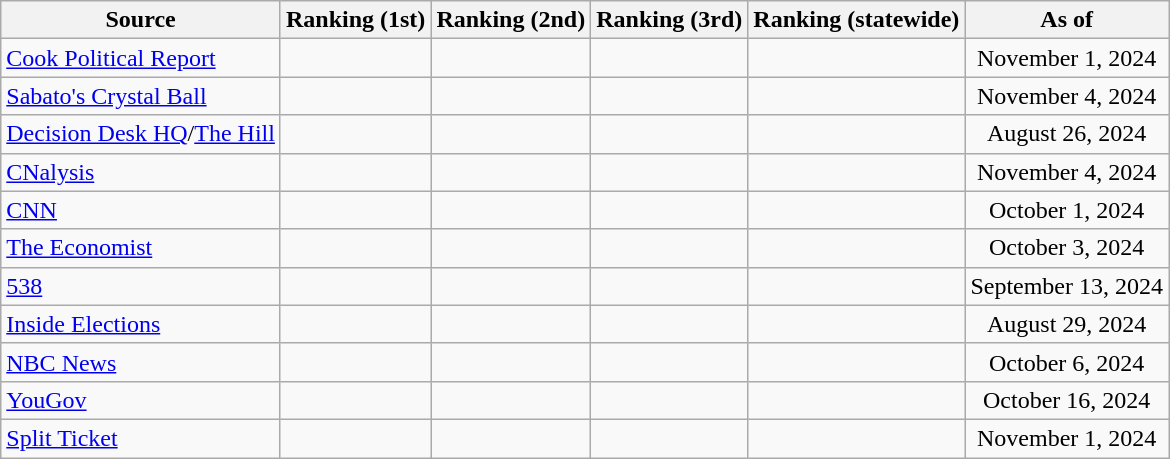<table class="wikitable sortable" style="text-align:center">
<tr>
<th>Source</th>
<th>Ranking (1st)</th>
<th>Ranking (2nd)</th>
<th>Ranking (3rd)</th>
<th>Ranking (statewide)</th>
<th>As of</th>
</tr>
<tr>
<td align="left"><a href='#'>Cook Political Report</a></td>
<td></td>
<td></td>
<td></td>
<td></td>
<td>November 1, 2024</td>
</tr>
<tr>
<td align="left"><a href='#'>Sabato's Crystal Ball</a></td>
<td></td>
<td></td>
<td></td>
<td></td>
<td>November 4, 2024</td>
</tr>
<tr>
<td align="left"><a href='#'>Decision Desk HQ</a>/<a href='#'>The Hill</a></td>
<td></td>
<td></td>
<td></td>
<td></td>
<td>August 26, 2024</td>
</tr>
<tr>
<td align="left"><a href='#'>CNalysis</a></td>
<td></td>
<td></td>
<td></td>
<td></td>
<td>November 4, 2024</td>
</tr>
<tr>
<td align="left"><a href='#'>CNN</a></td>
<td></td>
<td></td>
<td></td>
<td></td>
<td>October 1, 2024</td>
</tr>
<tr>
<td align="left"><a href='#'>The Economist</a></td>
<td></td>
<td></td>
<td></td>
<td></td>
<td>October 3, 2024</td>
</tr>
<tr>
<td align="left"><a href='#'>538</a></td>
<td></td>
<td></td>
<td></td>
<td></td>
<td>September 13, 2024</td>
</tr>
<tr>
<td align="left"><a href='#'>Inside Elections</a></td>
<td></td>
<td></td>
<td></td>
<td></td>
<td>August 29, 2024</td>
</tr>
<tr>
<td align="left"><a href='#'>NBC News</a></td>
<td></td>
<td></td>
<td></td>
<td></td>
<td>October 6, 2024</td>
</tr>
<tr>
<td align="left"><a href='#'>YouGov</a></td>
<td></td>
<td></td>
<td></td>
<td></td>
<td>October 16, 2024</td>
</tr>
<tr>
<td align="left"><a href='#'>Split Ticket</a></td>
<td></td>
<td></td>
<td></td>
<td></td>
<td>November 1, 2024</td>
</tr>
</table>
